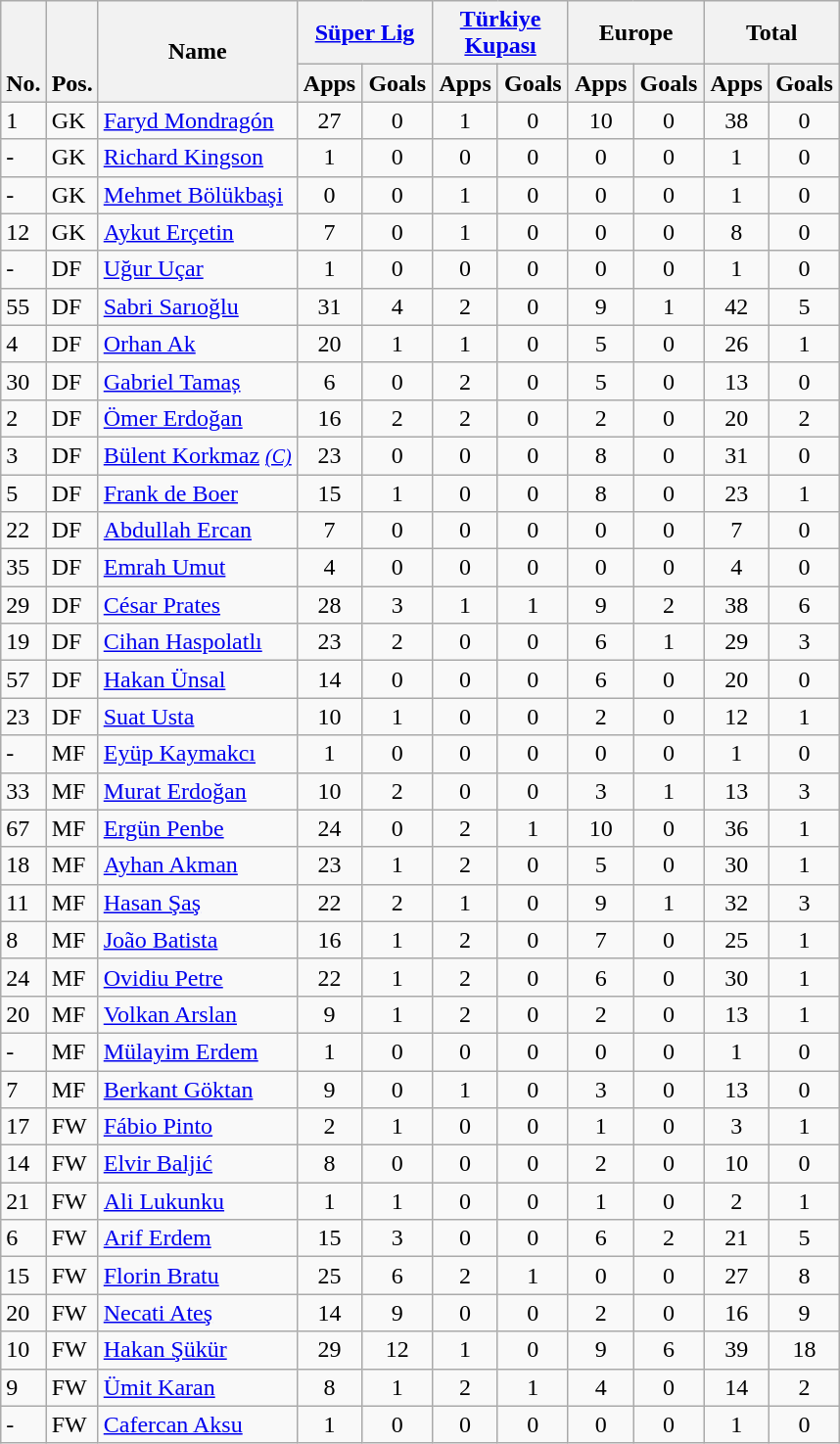<table class="wikitable sortable" style="text-align:center">
<tr>
<th rowspan="2" style="vertical-align:bottom;">No.</th>
<th rowspan="2" style="vertical-align:bottom;">Pos.</th>
<th rowspan="2">Name</th>
<th colspan="2" style="width:85px;"><a href='#'>Süper Lig</a></th>
<th colspan="2" style="width:85px;"><a href='#'>Türkiye Kupası</a></th>
<th colspan="2" style="width:85px;">Europe</th>
<th colspan="2" style="width:85px;">Total</th>
</tr>
<tr>
<th>Apps</th>
<th>Goals</th>
<th>Apps</th>
<th>Goals</th>
<th>Apps</th>
<th>Goals</th>
<th>Apps</th>
<th>Goals</th>
</tr>
<tr>
<td align="left">1</td>
<td align="left">GK</td>
<td align="left"> <a href='#'>Faryd Mondragón</a></td>
<td>27</td>
<td>0</td>
<td>1</td>
<td>0</td>
<td>10</td>
<td>0</td>
<td>38</td>
<td>0</td>
</tr>
<tr>
<td align="left">-</td>
<td align="left">GK</td>
<td align="left"> <a href='#'>Richard Kingson</a></td>
<td>1</td>
<td>0</td>
<td>0</td>
<td>0</td>
<td>0</td>
<td>0</td>
<td>1</td>
<td>0</td>
</tr>
<tr>
<td align="left">-</td>
<td align="left">GK</td>
<td align="left"> <a href='#'>Mehmet Bölükbaşi</a></td>
<td>0</td>
<td>0</td>
<td>1</td>
<td>0</td>
<td>0</td>
<td>0</td>
<td>1</td>
<td>0</td>
</tr>
<tr>
<td align="left">12</td>
<td align="left">GK</td>
<td align="left"> <a href='#'>Aykut Erçetin</a></td>
<td>7</td>
<td>0</td>
<td>1</td>
<td>0</td>
<td>0</td>
<td>0</td>
<td>8</td>
<td>0</td>
</tr>
<tr>
<td align="left">-</td>
<td align="left">DF</td>
<td align="left"> <a href='#'>Uğur Uçar</a></td>
<td>1</td>
<td>0</td>
<td>0</td>
<td>0</td>
<td>0</td>
<td>0</td>
<td>1</td>
<td>0</td>
</tr>
<tr>
<td align="left">55</td>
<td align="left">DF</td>
<td align="left"> <a href='#'>Sabri Sarıoğlu</a></td>
<td>31</td>
<td>4</td>
<td>2</td>
<td>0</td>
<td>9</td>
<td>1</td>
<td>42</td>
<td>5</td>
</tr>
<tr>
<td align="left">4</td>
<td align="left">DF</td>
<td align="left"> <a href='#'>Orhan Ak</a></td>
<td>20</td>
<td>1</td>
<td>1</td>
<td>0</td>
<td>5</td>
<td>0</td>
<td>26</td>
<td>1</td>
</tr>
<tr>
<td align="left">30</td>
<td align="left">DF</td>
<td align="left"> <a href='#'>Gabriel Tamaș</a></td>
<td>6</td>
<td>0</td>
<td>2</td>
<td>0</td>
<td>5</td>
<td>0</td>
<td>13</td>
<td>0</td>
</tr>
<tr>
<td align="left">2</td>
<td align="left">DF</td>
<td align="left"> <a href='#'>Ömer Erdoğan</a></td>
<td>16</td>
<td>2</td>
<td>2</td>
<td>0</td>
<td>2</td>
<td>0</td>
<td>20</td>
<td>2</td>
</tr>
<tr>
<td align="left">3</td>
<td align="left">DF</td>
<td align="left"> <a href='#'>Bülent Korkmaz</a> <small><em><a href='#'>(C)</a></em></small></td>
<td>23</td>
<td>0</td>
<td>0</td>
<td>0</td>
<td>8</td>
<td>0</td>
<td>31</td>
<td>0</td>
</tr>
<tr>
<td align="left">5</td>
<td align="left">DF</td>
<td align="left"> <a href='#'>Frank de Boer</a></td>
<td>15</td>
<td>1</td>
<td>0</td>
<td>0</td>
<td>8</td>
<td>0</td>
<td>23</td>
<td>1</td>
</tr>
<tr>
<td align="left">22</td>
<td align="left">DF</td>
<td align="left"> <a href='#'>Abdullah Ercan</a></td>
<td>7</td>
<td>0</td>
<td>0</td>
<td>0</td>
<td>0</td>
<td>0</td>
<td>7</td>
<td>0</td>
</tr>
<tr>
<td align="left">35</td>
<td align="left">DF</td>
<td align="left"> <a href='#'>Emrah Umut</a></td>
<td>4</td>
<td>0</td>
<td>0</td>
<td>0</td>
<td>0</td>
<td>0</td>
<td>4</td>
<td>0</td>
</tr>
<tr>
<td align="left">29</td>
<td align="left">DF</td>
<td align="left"> <a href='#'>César Prates</a></td>
<td>28</td>
<td>3</td>
<td>1</td>
<td>1</td>
<td>9</td>
<td>2</td>
<td>38</td>
<td>6</td>
</tr>
<tr>
<td align="left">19</td>
<td align="left">DF</td>
<td align="left"> <a href='#'>Cihan Haspolatlı</a></td>
<td>23</td>
<td>2</td>
<td>0</td>
<td>0</td>
<td>6</td>
<td>1</td>
<td>29</td>
<td>3</td>
</tr>
<tr>
<td align="left">57</td>
<td align="left">DF</td>
<td align="left"> <a href='#'>Hakan Ünsal</a></td>
<td>14</td>
<td>0</td>
<td>0</td>
<td>0</td>
<td>6</td>
<td>0</td>
<td>20</td>
<td>0</td>
</tr>
<tr>
<td align="left">23</td>
<td align="left">DF</td>
<td align="left"> <a href='#'>Suat Usta</a></td>
<td>10</td>
<td>1</td>
<td>0</td>
<td>0</td>
<td>2</td>
<td>0</td>
<td>12</td>
<td>1</td>
</tr>
<tr>
<td align="left">-</td>
<td align="left">MF</td>
<td align="left"> <a href='#'>Eyüp Kaymakcı</a></td>
<td>1</td>
<td>0</td>
<td>0</td>
<td>0</td>
<td>0</td>
<td>0</td>
<td>1</td>
<td>0</td>
</tr>
<tr>
<td align="left">33</td>
<td align="left">MF</td>
<td align="left"> <a href='#'>Murat Erdoğan</a></td>
<td>10</td>
<td>2</td>
<td>0</td>
<td>0</td>
<td>3</td>
<td>1</td>
<td>13</td>
<td>3</td>
</tr>
<tr>
<td align="left">67</td>
<td align="left">MF</td>
<td align="left"> <a href='#'>Ergün Penbe</a></td>
<td>24</td>
<td>0</td>
<td>2</td>
<td>1</td>
<td>10</td>
<td>0</td>
<td>36</td>
<td>1</td>
</tr>
<tr>
<td align="left">18</td>
<td align="left">MF</td>
<td align="left"> <a href='#'>Ayhan Akman</a></td>
<td>23</td>
<td>1</td>
<td>2</td>
<td>0</td>
<td>5</td>
<td>0</td>
<td>30</td>
<td>1</td>
</tr>
<tr>
<td align="left">11</td>
<td align="left">MF</td>
<td align="left"> <a href='#'>Hasan Şaş</a></td>
<td>22</td>
<td>2</td>
<td>1</td>
<td>0</td>
<td>9</td>
<td>1</td>
<td>32</td>
<td>3</td>
</tr>
<tr>
<td align="left">8</td>
<td align="left">MF</td>
<td align="left"> <a href='#'>João Batista</a></td>
<td>16</td>
<td>1</td>
<td>2</td>
<td>0</td>
<td>7</td>
<td>0</td>
<td>25</td>
<td>1</td>
</tr>
<tr>
<td align="left">24</td>
<td align="left">MF</td>
<td align="left"> <a href='#'>Ovidiu Petre</a></td>
<td>22</td>
<td>1</td>
<td>2</td>
<td>0</td>
<td>6</td>
<td>0</td>
<td>30</td>
<td>1</td>
</tr>
<tr>
<td align="left">20</td>
<td align="left">MF</td>
<td align="left"> <a href='#'>Volkan Arslan</a></td>
<td>9</td>
<td>1</td>
<td>2</td>
<td>0</td>
<td>2</td>
<td>0</td>
<td>13</td>
<td>1</td>
</tr>
<tr>
<td align="left">-</td>
<td align="left">MF</td>
<td align="left"> <a href='#'>Mülayim Erdem</a></td>
<td>1</td>
<td>0</td>
<td>0</td>
<td>0</td>
<td>0</td>
<td>0</td>
<td>1</td>
<td>0</td>
</tr>
<tr>
<td align="left">7</td>
<td align="left">MF</td>
<td align="left"> <a href='#'>Berkant Göktan</a></td>
<td>9</td>
<td>0</td>
<td>1</td>
<td>0</td>
<td>3</td>
<td>0</td>
<td>13</td>
<td>0</td>
</tr>
<tr>
<td align="left">17</td>
<td align="left">FW</td>
<td align="left"> <a href='#'>Fábio Pinto</a></td>
<td>2</td>
<td>1</td>
<td>0</td>
<td>0</td>
<td>1</td>
<td>0</td>
<td>3</td>
<td>1</td>
</tr>
<tr>
<td align="left">14</td>
<td align="left">FW</td>
<td align="left"> <a href='#'>Elvir Baljić</a></td>
<td>8</td>
<td>0</td>
<td>0</td>
<td>0</td>
<td>2</td>
<td>0</td>
<td>10</td>
<td>0</td>
</tr>
<tr>
<td align="left">21</td>
<td align="left">FW</td>
<td align="left"> <a href='#'>Ali Lukunku</a></td>
<td>1</td>
<td>1</td>
<td>0</td>
<td>0</td>
<td>1</td>
<td>0</td>
<td>2</td>
<td>1</td>
</tr>
<tr>
<td align="left">6</td>
<td align="left">FW</td>
<td align="left"> <a href='#'>Arif Erdem</a></td>
<td>15</td>
<td>3</td>
<td>0</td>
<td>0</td>
<td>6</td>
<td>2</td>
<td>21</td>
<td>5</td>
</tr>
<tr>
<td align="left">15</td>
<td align="left">FW</td>
<td align="left"> <a href='#'>Florin Bratu</a></td>
<td>25</td>
<td>6</td>
<td>2</td>
<td>1</td>
<td>0</td>
<td>0</td>
<td>27</td>
<td>8</td>
</tr>
<tr>
<td align="left">20</td>
<td align="left">FW</td>
<td align="left"> <a href='#'>Necati Ateş</a></td>
<td>14</td>
<td>9</td>
<td>0</td>
<td>0</td>
<td>2</td>
<td>0</td>
<td>16</td>
<td>9</td>
</tr>
<tr>
<td align="left">10</td>
<td align="left">FW</td>
<td align="left"> <a href='#'>Hakan Şükür</a></td>
<td>29</td>
<td>12</td>
<td>1</td>
<td>0</td>
<td>9</td>
<td>6</td>
<td>39</td>
<td>18</td>
</tr>
<tr>
<td align="left">9</td>
<td align="left">FW</td>
<td align="left"> <a href='#'>Ümit Karan</a></td>
<td>8</td>
<td>1</td>
<td>2</td>
<td>1</td>
<td>4</td>
<td>0</td>
<td>14</td>
<td>2</td>
</tr>
<tr>
<td align="left">-</td>
<td align="left">FW</td>
<td align="left"> <a href='#'>Cafercan Aksu</a></td>
<td>1</td>
<td>0</td>
<td>0</td>
<td>0</td>
<td>0</td>
<td>0</td>
<td>1</td>
<td>0</td>
</tr>
</table>
